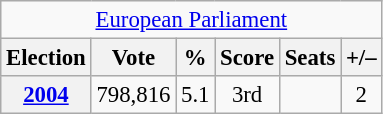<table class="wikitable" style="font-size:95%; text-align:center;">
<tr>
<td colspan="6"><a href='#'>European Parliament</a></td>
</tr>
<tr>
<th>Election</th>
<th>Vote</th>
<th>%</th>
<th>Score</th>
<th>Seats</th>
<th>+/–</th>
</tr>
<tr>
<th><a href='#'>2004</a></th>
<td>798,816</td>
<td>5.1</td>
<td>3rd</td>
<td></td>
<td>2</td>
</tr>
</table>
